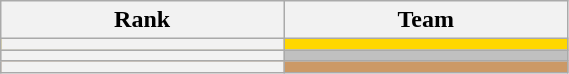<table class="wikitable unsortable" style="text-align:left; width:30%">
<tr>
<th scope="col">Rank</th>
<th scope="col">Team</th>
</tr>
<tr bgcolor="gold">
<th scope="row"></th>
<td></td>
</tr>
<tr bgcolor="silver">
<th scope="row"></th>
<td></td>
</tr>
<tr bgcolor="cc9966">
<th scope="row"></th>
<td></td>
</tr>
</table>
